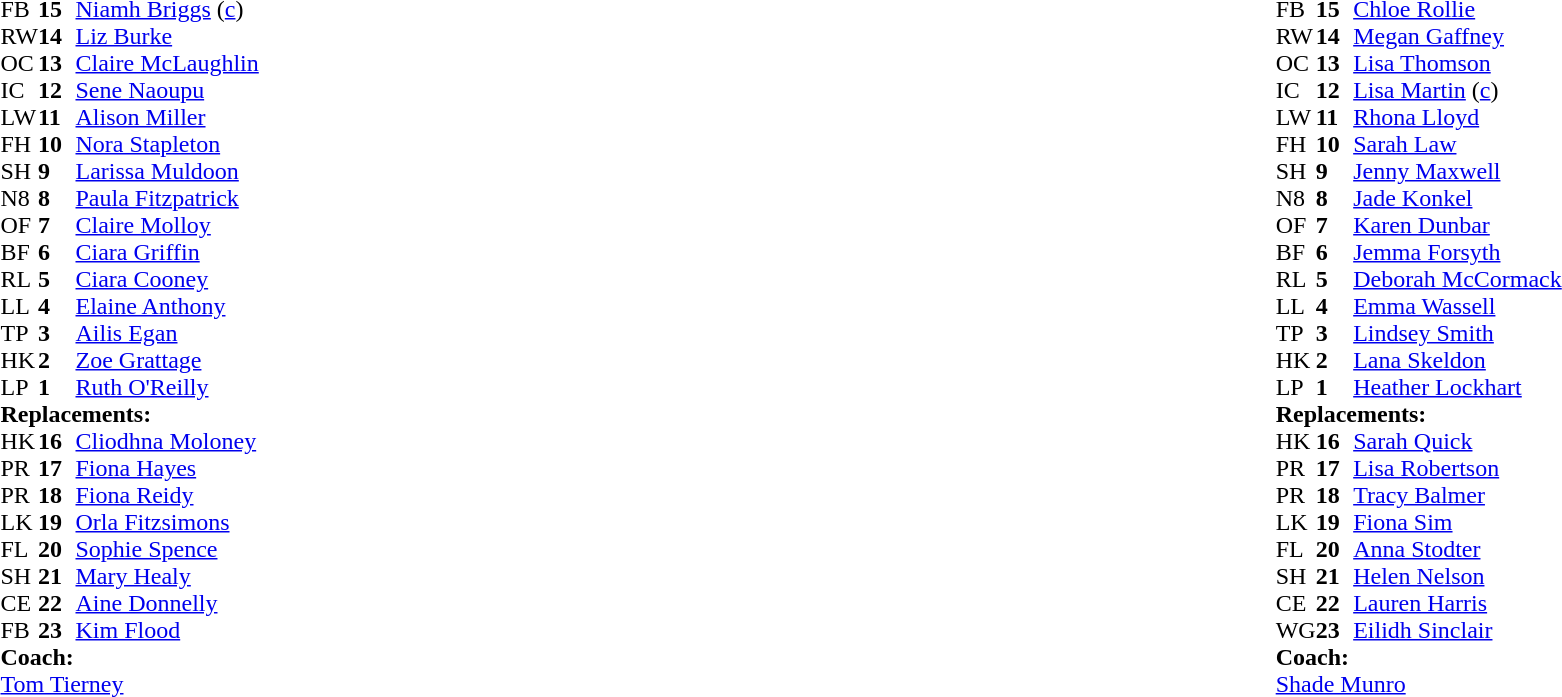<table style="width:100%">
<tr>
<td style="vertical-align:top; width:50%"><br><table cellspacing="0" cellpadding="0">
<tr>
<th width="25"></th>
<th width="25"></th>
</tr>
<tr>
<td>FB</td>
<td><strong>15</strong></td>
<td><a href='#'>Niamh Briggs</a> (<a href='#'>c</a>)</td>
<td></td>
</tr>
<tr>
<td>RW</td>
<td><strong>14</strong></td>
<td><a href='#'>Liz Burke</a></td>
</tr>
<tr>
<td>OC</td>
<td><strong>13</strong></td>
<td><a href='#'>Claire McLaughlin</a></td>
<td></td>
</tr>
<tr>
<td>IC</td>
<td><strong>12</strong></td>
<td><a href='#'>Sene Naoupu</a></td>
</tr>
<tr>
<td>LW</td>
<td><strong>11</strong></td>
<td><a href='#'>Alison Miller</a></td>
<td></td>
<td></td>
</tr>
<tr>
<td>FH</td>
<td><strong>10</strong></td>
<td><a href='#'>Nora Stapleton</a></td>
<td></td>
<td></td>
</tr>
<tr>
<td>SH</td>
<td><strong>9</strong></td>
<td><a href='#'>Larissa Muldoon</a></td>
<td></td>
<td></td>
</tr>
<tr>
<td>N8</td>
<td><strong>8</strong></td>
<td><a href='#'>Paula Fitzpatrick</a></td>
<td></td>
<td></td>
</tr>
<tr>
<td>OF</td>
<td><strong>7</strong></td>
<td><a href='#'>Claire Molloy</a></td>
</tr>
<tr>
<td>BF</td>
<td><strong>6</strong></td>
<td><a href='#'>Ciara Griffin</a></td>
<td></td>
</tr>
<tr>
<td>RL</td>
<td><strong>5</strong></td>
<td><a href='#'>Ciara Cooney</a></td>
<td></td>
</tr>
<tr>
<td>LL</td>
<td><strong>4</strong></td>
<td><a href='#'>Elaine Anthony</a></td>
<td></td>
<td></td>
</tr>
<tr>
<td>TP</td>
<td><strong>3</strong></td>
<td><a href='#'>Ailis Egan</a></td>
<td></td>
<td></td>
</tr>
<tr>
<td>HK</td>
<td><strong>2</strong></td>
<td><a href='#'>Zoe Grattage</a></td>
<td></td>
<td></td>
</tr>
<tr>
<td>LP</td>
<td><strong>1</strong></td>
<td><a href='#'>Ruth O'Reilly</a></td>
<td></td>
<td></td>
</tr>
<tr>
<td colspan=4><strong>Replacements:</strong></td>
</tr>
<tr>
<td>HK</td>
<td><strong>16</strong></td>
<td><a href='#'>Cliodhna Moloney</a></td>
<td></td>
<td></td>
</tr>
<tr>
<td>PR</td>
<td><strong>17</strong></td>
<td><a href='#'>Fiona Hayes</a></td>
<td></td>
<td></td>
</tr>
<tr>
<td>PR</td>
<td><strong>18</strong></td>
<td><a href='#'>Fiona Reidy</a></td>
<td></td>
<td></td>
</tr>
<tr>
<td>LK</td>
<td><strong>19</strong></td>
<td><a href='#'>Orla Fitzsimons</a></td>
<td></td>
<td></td>
</tr>
<tr>
<td>FL</td>
<td><strong>20</strong></td>
<td><a href='#'>Sophie Spence</a></td>
<td></td>
<td></td>
</tr>
<tr>
<td>SH</td>
<td><strong>21</strong></td>
<td><a href='#'>Mary Healy</a></td>
<td></td>
<td></td>
</tr>
<tr>
<td>CE</td>
<td><strong>22</strong></td>
<td><a href='#'>Aine Donnelly</a></td>
<td></td>
<td></td>
</tr>
<tr>
<td>FB</td>
<td><strong>23</strong></td>
<td><a href='#'>Kim Flood</a></td>
<td></td>
<td></td>
</tr>
<tr>
<td colspan="4"><strong>Coach:</strong></td>
</tr>
<tr>
<td colspan="4"> <a href='#'>Tom Tierney</a></td>
</tr>
</table>
</td>
<td style="vertical-align:top"></td>
<td style="vertical-align:top; width:50%"><br><table cellspacing="0" cellpadding="0" style="margin:auto">
<tr>
<th width="25"></th>
<th width="25"></th>
</tr>
<tr>
<td>FB</td>
<td><strong>15</strong></td>
<td><a href='#'>Chloe Rollie</a></td>
<td></td>
<td></td>
</tr>
<tr>
<td>RW</td>
<td><strong>14</strong></td>
<td><a href='#'>Megan Gaffney</a></td>
<td></td>
<td></td>
</tr>
<tr>
<td>OC</td>
<td><strong>13</strong></td>
<td><a href='#'>Lisa Thomson</a></td>
</tr>
<tr>
<td>IC</td>
<td><strong>12</strong></td>
<td><a href='#'>Lisa Martin</a> (<a href='#'>c</a>)</td>
</tr>
<tr>
<td>LW</td>
<td><strong>11</strong></td>
<td><a href='#'>Rhona Lloyd</a></td>
<td></td>
</tr>
<tr>
<td>FH</td>
<td><strong>10</strong></td>
<td><a href='#'>Sarah Law</a></td>
<td></td>
<td></td>
</tr>
<tr>
<td>SH</td>
<td><strong>9</strong></td>
<td><a href='#'>Jenny Maxwell</a></td>
<td></td>
</tr>
<tr>
<td>N8</td>
<td><strong>8</strong></td>
<td><a href='#'>Jade Konkel</a></td>
</tr>
<tr>
<td>OF</td>
<td><strong>7</strong></td>
<td><a href='#'>Karen Dunbar</a></td>
</tr>
<tr>
<td>BF</td>
<td><strong>6</strong></td>
<td><a href='#'>Jemma Forsyth</a></td>
<td></td>
<td></td>
</tr>
<tr>
<td>RL</td>
<td><strong>5</strong></td>
<td><a href='#'>Deborah McCormack</a></td>
<td></td>
<td></td>
</tr>
<tr>
<td>LL</td>
<td><strong>4</strong></td>
<td><a href='#'>Emma Wassell</a></td>
<td></td>
<td></td>
<td></td>
</tr>
<tr>
<td>TP</td>
<td><strong>3</strong></td>
<td><a href='#'>Lindsey Smith</a></td>
<td></td>
<td></td>
<td></td>
<td></td>
</tr>
<tr>
<td>HK</td>
<td><strong>2</strong></td>
<td><a href='#'>Lana Skeldon</a></td>
<td></td>
<td></td>
</tr>
<tr>
<td>LP</td>
<td><strong>1</strong></td>
<td><a href='#'>Heather Lockhart</a></td>
<td></td>
<td></td>
</tr>
<tr>
<td colspan=4><strong>Replacements:</strong></td>
</tr>
<tr>
<td>HK</td>
<td><strong>16</strong></td>
<td><a href='#'>Sarah Quick</a></td>
<td></td>
<td></td>
</tr>
<tr>
<td>PR</td>
<td><strong>17</strong></td>
<td><a href='#'>Lisa Robertson</a></td>
<td></td>
<td></td>
<td></td>
<td></td>
</tr>
<tr>
<td>PR</td>
<td><strong>18</strong></td>
<td><a href='#'>Tracy Balmer</a></td>
<td></td>
<td></td>
</tr>
<tr>
<td>LK</td>
<td><strong>19</strong></td>
<td><a href='#'>Fiona Sim</a></td>
<td></td>
<td></td>
</tr>
<tr>
<td>FL</td>
<td><strong>20</strong></td>
<td><a href='#'>Anna Stodter</a></td>
<td></td>
<td></td>
</tr>
<tr>
<td>SH</td>
<td><strong>21</strong></td>
<td><a href='#'>Helen Nelson</a></td>
<td></td>
<td></td>
</tr>
<tr>
<td>CE</td>
<td><strong>22</strong></td>
<td><a href='#'>Lauren Harris</a></td>
<td></td>
<td></td>
</tr>
<tr>
<td>WG</td>
<td><strong>23</strong></td>
<td><a href='#'>Eilidh Sinclair</a></td>
<td></td>
<td></td>
</tr>
<tr>
<td colspan="4"><strong>Coach:</strong></td>
</tr>
<tr>
<td colspan="4"> <a href='#'>Shade Munro</a></td>
</tr>
</table>
</td>
</tr>
</table>
